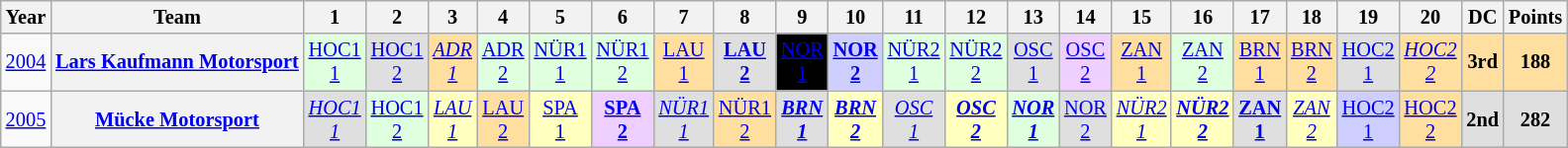<table class="wikitable" style="text-align:center; font-size:85%">
<tr>
<th>Year</th>
<th>Team</th>
<th>1</th>
<th>2</th>
<th>3</th>
<th>4</th>
<th>5</th>
<th>6</th>
<th>7</th>
<th>8</th>
<th>9</th>
<th>10</th>
<th>11</th>
<th>12</th>
<th>13</th>
<th>14</th>
<th>15</th>
<th>16</th>
<th>17</th>
<th>18</th>
<th>19</th>
<th>20</th>
<th>DC</th>
<th>Points</th>
</tr>
<tr>
<td><a href='#'>2004</a></td>
<th nowrap><a href='#'>Lars Kaufmann Motorsport</a></th>
<td style="background:#DFFFDF;"><a href='#'>HOC1<br>1</a><br></td>
<td style="background:#DFDFDF;"><a href='#'>HOC1<br>2</a><br></td>
<td style="background:#FFDF9F;"><em><a href='#'>ADR<br>1</a></em><br></td>
<td style="background:#DFFFDF;"><a href='#'>ADR<br>2</a><br></td>
<td style="background:#DFFFDF;"><a href='#'>NÜR1<br>1</a><br></td>
<td style="background:#DFFFDF;"><a href='#'>NÜR1<br>2</a><br></td>
<td style="background:#FFDF9F;"><a href='#'>LAU<br>1</a><br></td>
<td style="background:#DFDFDF;"><strong><a href='#'>LAU<br>2</a></strong><br></td>
<td style="background:#000000;color:white"><a href='#'><span>NOR<br>1</span></a><br></td>
<td style="background:#CFCFFF;"><strong><a href='#'>NOR<br>2</a></strong><br></td>
<td style="background:#DFFFDF;"><a href='#'>NÜR2<br>1</a><br></td>
<td style="background:#DFFFDF;"><a href='#'>NÜR2<br>2</a><br></td>
<td style="background:#DFDFDF;"><a href='#'>OSC<br>1</a><br></td>
<td style="background:#EFCFFF;"><a href='#'>OSC<br>2</a><br></td>
<td style="background:#FFDF9F;"><a href='#'>ZAN<br>1</a><br></td>
<td style="background:#DFFFDF;"><a href='#'>ZAN<br>2</a><br></td>
<td style="background:#FFDF9F;"><a href='#'>BRN<br>1</a><br></td>
<td style="background:#FFDF9F;"><a href='#'>BRN<br>2</a><br></td>
<td style="background:#DFDFDF;"><a href='#'>HOC2<br>1</a><br></td>
<td style="background:#FFDF9F;"><em><a href='#'>HOC2<br>2</a></em><br></td>
<th style="background:#FFDF9F;">3rd</th>
<th style="background:#FFDF9F;">188</th>
</tr>
<tr>
<td><a href='#'>2005</a></td>
<th nowrap><a href='#'>Mücke Motorsport</a></th>
<td style="background:#DFDFDF;"><em><a href='#'>HOC1<br>1</a></em><br></td>
<td style="background:#DFFFDF;"><a href='#'>HOC1<br>2</a><br></td>
<td style="background:#FFFFBF;"><em><a href='#'>LAU<br>1</a></em><br></td>
<td style="background:#FFDF9F;"><a href='#'>LAU<br>2</a><br></td>
<td style="background:#FFFFBF;"><a href='#'>SPA<br>1</a><br></td>
<td style="background:#EFCFFF;"><strong><a href='#'>SPA<br>2</a></strong><br></td>
<td style="background:#DFDFDF;"><em><a href='#'>NÜR1<br>1</a></em><br></td>
<td style="background:#FFDF9F;"><a href='#'>NÜR1<br>2</a><br></td>
<td style="background:#DFDFDF;"><strong><em><a href='#'>BRN<br>1</a></em></strong><br></td>
<td style="background:#FFFFBF;"><strong><em><a href='#'>BRN<br>2</a></em></strong><br></td>
<td style="background:#DFDFDF;"><em><a href='#'>OSC<br>1</a></em><br></td>
<td style="background:#FFFFBF;"><strong><em><a href='#'>OSC<br>2</a></em></strong><br></td>
<td style="background:#DFFFDF;"><strong><em><a href='#'>NOR<br>1</a></em></strong><br></td>
<td style="background:#DFDFDF;"><a href='#'>NOR<br>2</a><br></td>
<td style="background:#FFFFBF;"><em><a href='#'>NÜR2<br>1</a></em><br></td>
<td style="background:#FFFFBF;"><strong><em><a href='#'>NÜR2<br>2</a></em></strong><br></td>
<td style="background:#DFDFDF;"><strong><a href='#'>ZAN<br>1</a></strong><br></td>
<td style="background:#FFFFBF;"><em><a href='#'>ZAN<br>2</a></em><br></td>
<td style="background:#CFCFFF;"><a href='#'>HOC2<br>1</a><br></td>
<td style="background:#FFDF9F;"><a href='#'>HOC2<br>2</a><br></td>
<th style="background:#DFDFDF;">2nd</th>
<th style="background:#DFDFDF;">282</th>
</tr>
</table>
